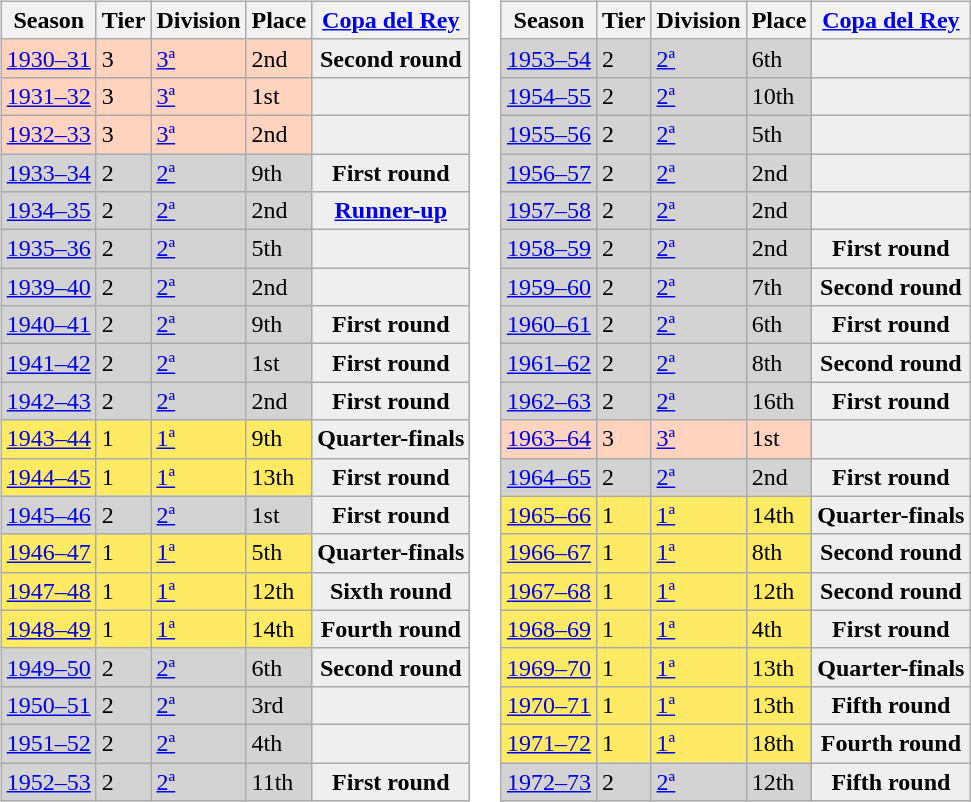<table>
<tr>
<td style="vertical-align:top;"><br><table class="wikitable">
<tr style="background:#f0f6fa;">
<th>Season</th>
<th>Tier</th>
<th>Division</th>
<th>Place</th>
<th><a href='#'>Copa del Rey</a></th>
</tr>
<tr>
<td style="background:#FFD3BD;"><a href='#'>1930–31</a></td>
<td style="background:#FFD3BD;">3</td>
<td style="background:#FFD3BD;"><a href='#'>3ª</a></td>
<td style="background:#FFD3BD;">2nd</td>
<th style="background:#efefef;">Second round</th>
</tr>
<tr>
<td style="background:#FFD3BD;"><a href='#'>1931–32</a></td>
<td style="background:#FFD3BD;">3</td>
<td style="background:#FFD3BD;"><a href='#'>3ª</a></td>
<td style="background:#FFD3BD;">1st</td>
<th style="background:#efefef;"></th>
</tr>
<tr>
<td style="background:#FFD3BD;"><a href='#'>1932–33</a></td>
<td style="background:#FFD3BD;">3</td>
<td style="background:#FFD3BD;"><a href='#'>3ª</a></td>
<td style="background:#FFD3BD;">2nd</td>
<th style="background:#efefef;"></th>
</tr>
<tr>
<td style="background:#D3D3D3;"><a href='#'>1933–34</a></td>
<td style="background:#D3D3D3;">2</td>
<td style="background:#D3D3D3;"><a href='#'>2ª</a></td>
<td style="background:#D3D3D3;">9th</td>
<th style="background:#efefef;">First round</th>
</tr>
<tr>
<td style="background:#D3D3D3;"><a href='#'>1934–35</a></td>
<td style="background:#D3D3D3;">2</td>
<td style="background:#D3D3D3;"><a href='#'>2ª</a></td>
<td style="background:#D3D3D3;">2nd</td>
<th style="background:#efefef;"><a href='#'>Runner-up</a></th>
</tr>
<tr>
<td style="background:#D3D3D3;"><a href='#'>1935–36</a></td>
<td style="background:#D3D3D3;">2</td>
<td style="background:#D3D3D3;"><a href='#'>2ª</a></td>
<td style="background:#D3D3D3;">5th</td>
<th style="background:#efefef;"></th>
</tr>
<tr>
<td style="background:#D3D3D3;"><a href='#'>1939–40</a></td>
<td style="background:#D3D3D3;">2</td>
<td style="background:#D3D3D3;"><a href='#'>2ª</a></td>
<td style="background:#D3D3D3;">2nd</td>
<th style="background:#efefef;"></th>
</tr>
<tr>
<td style="background:#D3D3D3;"><a href='#'>1940–41</a></td>
<td style="background:#D3D3D3;">2</td>
<td style="background:#D3D3D3;"><a href='#'>2ª</a></td>
<td style="background:#D3D3D3;">9th</td>
<th style="background:#efefef;">First round</th>
</tr>
<tr>
<td style="background:#D3D3D3;"><a href='#'>1941–42</a></td>
<td style="background:#D3D3D3;">2</td>
<td style="background:#D3D3D3;"><a href='#'>2ª</a></td>
<td style="background:#D3D3D3;">1st</td>
<th style="background:#efefef;">First round</th>
</tr>
<tr>
<td style="background:#D3D3D3;"><a href='#'>1942–43</a></td>
<td style="background:#D3D3D3;">2</td>
<td style="background:#D3D3D3;"><a href='#'>2ª</a></td>
<td style="background:#D3D3D3;">2nd</td>
<th style="background:#efefef;">First round</th>
</tr>
<tr>
<td style="background:#FFEA64;"><a href='#'>1943–44</a></td>
<td style="background:#FFEA64;">1</td>
<td style="background:#FFEA64;"><a href='#'>1ª</a></td>
<td style="background:#FFEA64;">9th</td>
<th style="background:#efefef;">Quarter-finals</th>
</tr>
<tr>
<td style="background:#FFEA64;"><a href='#'>1944–45</a></td>
<td style="background:#FFEA64;">1</td>
<td style="background:#FFEA64;"><a href='#'>1ª</a></td>
<td style="background:#FFEA64;">13th</td>
<th style="background:#efefef;">First round</th>
</tr>
<tr>
<td style="background:#D3D3D3;"><a href='#'>1945–46</a></td>
<td style="background:#D3D3D3;">2</td>
<td style="background:#D3D3D3;"><a href='#'>2ª</a></td>
<td style="background:#D3D3D3;">1st</td>
<th style="background:#efefef;">First round</th>
</tr>
<tr>
<td style="background:#FFEA64;"><a href='#'>1946–47</a></td>
<td style="background:#FFEA64;">1</td>
<td style="background:#FFEA64;"><a href='#'>1ª</a></td>
<td style="background:#FFEA64;">5th</td>
<th style="background:#efefef;">Quarter-finals</th>
</tr>
<tr>
<td style="background:#FFEA64;"><a href='#'>1947–48</a></td>
<td style="background:#FFEA64;">1</td>
<td style="background:#FFEA64;"><a href='#'>1ª</a></td>
<td style="background:#FFEA64;">12th</td>
<th style="background:#efefef;">Sixth round</th>
</tr>
<tr>
<td style="background:#FFEA64;"><a href='#'>1948–49</a></td>
<td style="background:#FFEA64;">1</td>
<td style="background:#FFEA64;"><a href='#'>1ª</a></td>
<td style="background:#FFEA64;">14th</td>
<th style="background:#efefef;">Fourth round</th>
</tr>
<tr>
<td style="background:#D3D3D3;"><a href='#'>1949–50</a></td>
<td style="background:#D3D3D3;">2</td>
<td style="background:#D3D3D3;"><a href='#'>2ª</a></td>
<td style="background:#D3D3D3;">6th</td>
<th style="background:#efefef;">Second round</th>
</tr>
<tr>
<td style="background:#D3D3D3;"><a href='#'>1950–51</a></td>
<td style="background:#D3D3D3;">2</td>
<td style="background:#D3D3D3;"><a href='#'>2ª</a></td>
<td style="background:#D3D3D3;">3rd</td>
<th style="background:#efefef;"></th>
</tr>
<tr>
<td style="background:#D3D3D3;"><a href='#'>1951–52</a></td>
<td style="background:#D3D3D3;">2</td>
<td style="background:#D3D3D3;"><a href='#'>2ª</a></td>
<td style="background:#D3D3D3;">4th</td>
<th style="background:#efefef;"></th>
</tr>
<tr>
<td style="background:#D3D3D3;"><a href='#'>1952–53</a></td>
<td style="background:#D3D3D3;">2</td>
<td style="background:#D3D3D3;"><a href='#'>2ª</a></td>
<td style="background:#D3D3D3;">11th</td>
<th style="background:#efefef;">First round</th>
</tr>
</table>
</td>
<td style="vertical-align:top;"><br><table class="wikitable">
<tr style="background:#f0f6fa;">
<th>Season</th>
<th>Tier</th>
<th>Division</th>
<th>Place</th>
<th><a href='#'>Copa del Rey</a></th>
</tr>
<tr>
<td style="background:#D3D3D3;"><a href='#'>1953–54</a></td>
<td style="background:#D3D3D3;">2</td>
<td style="background:#D3D3D3;"><a href='#'>2ª</a></td>
<td style="background:#D3D3D3;">6th</td>
<th style="background:#efefef;"></th>
</tr>
<tr>
<td style="background:#D3D3D3;"><a href='#'>1954–55</a></td>
<td style="background:#D3D3D3;">2</td>
<td style="background:#D3D3D3;"><a href='#'>2ª</a></td>
<td style="background:#D3D3D3;">10th</td>
<th style="background:#efefef;"></th>
</tr>
<tr>
<td style="background:#D3D3D3;"><a href='#'>1955–56</a></td>
<td style="background:#D3D3D3;">2</td>
<td style="background:#D3D3D3;"><a href='#'>2ª</a></td>
<td style="background:#D3D3D3;">5th</td>
<th style="background:#efefef;"></th>
</tr>
<tr>
<td style="background:#D3D3D3;"><a href='#'>1956–57</a></td>
<td style="background:#D3D3D3;">2</td>
<td style="background:#D3D3D3;"><a href='#'>2ª</a></td>
<td style="background:#D3D3D3;">2nd</td>
<th style="background:#efefef;"></th>
</tr>
<tr>
<td style="background:#D3D3D3;"><a href='#'>1957–58</a></td>
<td style="background:#D3D3D3;">2</td>
<td style="background:#D3D3D3;"><a href='#'>2ª</a></td>
<td style="background:#D3D3D3;">2nd</td>
<th style="background:#efefef;"></th>
</tr>
<tr>
<td style="background:#D3D3D3;"><a href='#'>1958–59</a></td>
<td style="background:#D3D3D3;">2</td>
<td style="background:#D3D3D3;"><a href='#'>2ª</a></td>
<td style="background:#D3D3D3;">2nd</td>
<th style="background:#efefef;">First round</th>
</tr>
<tr>
<td style="background:#D3D3D3;"><a href='#'>1959–60</a></td>
<td style="background:#D3D3D3;">2</td>
<td style="background:#D3D3D3;"><a href='#'>2ª</a></td>
<td style="background:#D3D3D3;">7th</td>
<th style="background:#efefef;">Second round</th>
</tr>
<tr>
<td style="background:#D3D3D3;"><a href='#'>1960–61</a></td>
<td style="background:#D3D3D3;">2</td>
<td style="background:#D3D3D3;"><a href='#'>2ª</a></td>
<td style="background:#D3D3D3;">6th</td>
<th style="background:#efefef;">First round</th>
</tr>
<tr>
<td style="background:#D3D3D3;"><a href='#'>1961–62</a></td>
<td style="background:#D3D3D3;">2</td>
<td style="background:#D3D3D3;"><a href='#'>2ª</a></td>
<td style="background:#D3D3D3;">8th</td>
<th style="background:#efefef;">Second round</th>
</tr>
<tr>
<td style="background:#D3D3D3;"><a href='#'>1962–63</a></td>
<td style="background:#D3D3D3;">2</td>
<td style="background:#D3D3D3;"><a href='#'>2ª</a></td>
<td style="background:#D3D3D3;">16th</td>
<th style="background:#efefef;">First round</th>
</tr>
<tr>
<td style="background:#FFD3BD;"><a href='#'>1963–64</a></td>
<td style="background:#FFD3BD;">3</td>
<td style="background:#FFD3BD;"><a href='#'>3ª</a></td>
<td style="background:#FFD3BD;">1st</td>
<th style="background:#efefef;"></th>
</tr>
<tr>
<td style="background:#D3D3D3;"><a href='#'>1964–65</a></td>
<td style="background:#D3D3D3;">2</td>
<td style="background:#D3D3D3;"><a href='#'>2ª</a></td>
<td style="background:#D3D3D3;">2nd</td>
<th style="background:#efefef;">First round</th>
</tr>
<tr>
<td style="background:#FFEA64;"><a href='#'>1965–66</a></td>
<td style="background:#FFEA64;">1</td>
<td style="background:#FFEA64;"><a href='#'>1ª</a></td>
<td style="background:#FFEA64;">14th</td>
<th style="background:#efefef;">Quarter-finals</th>
</tr>
<tr>
<td style="background:#FFEA64;"><a href='#'>1966–67</a></td>
<td style="background:#FFEA64;">1</td>
<td style="background:#FFEA64;"><a href='#'>1ª</a></td>
<td style="background:#FFEA64;">8th</td>
<th style="background:#efefef;">Second round</th>
</tr>
<tr>
<td style="background:#FFEA64;"><a href='#'>1967–68</a></td>
<td style="background:#FFEA64;">1</td>
<td style="background:#FFEA64;"><a href='#'>1ª</a></td>
<td style="background:#FFEA64;">12th</td>
<th style="background:#efefef;">Second round</th>
</tr>
<tr>
<td style="background:#FFEA64;"><a href='#'>1968–69</a></td>
<td style="background:#FFEA64;">1</td>
<td style="background:#FFEA64;"><a href='#'>1ª</a></td>
<td style="background:#FFEA64;">4th</td>
<th style="background:#efefef;">First round</th>
</tr>
<tr>
<td style="background:#FFEA64;"><a href='#'>1969–70</a></td>
<td style="background:#FFEA64;">1</td>
<td style="background:#FFEA64;"><a href='#'>1ª</a></td>
<td style="background:#FFEA64;">13th</td>
<th style="background:#efefef;">Quarter-finals</th>
</tr>
<tr>
<td style="background:#FFEA64;"><a href='#'>1970–71</a></td>
<td style="background:#FFEA64;">1</td>
<td style="background:#FFEA64;"><a href='#'>1ª</a></td>
<td style="background:#FFEA64;">13th</td>
<th style="background:#efefef;">Fifth round</th>
</tr>
<tr>
<td style="background:#FFEA64;"><a href='#'>1971–72</a></td>
<td style="background:#FFEA64;">1</td>
<td style="background:#FFEA64;"><a href='#'>1ª</a></td>
<td style="background:#FFEA64;">18th</td>
<th style="background:#efefef;">Fourth round</th>
</tr>
<tr>
<td style="background:#D3D3D3;"><a href='#'>1972–73</a></td>
<td style="background:#D3D3D3;">2</td>
<td style="background:#D3D3D3;"><a href='#'>2ª</a></td>
<td style="background:#D3D3D3;">12th</td>
<th style="background:#efefef;">Fifth round</th>
</tr>
</table>
</td>
</tr>
</table>
